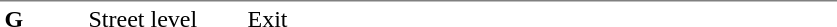<table table border=0 cellspacing=0 cellpadding=3>
<tr>
<td style="border-top:solid 1px gray;" width=50 valign=top><strong>G</strong></td>
<td style="border-top:solid 1px gray;" width=100 valign=top>Street level</td>
<td style="border-top:solid 1px gray;" width=390 valign=top>Exit</td>
</tr>
</table>
